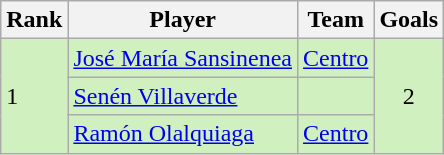<table class="wikitable">
<tr>
<th>Rank</th>
<th>Player</th>
<th>Team</th>
<th>Goals</th>
</tr>
<tr bgcolor="D0F0C0">
<td rowspan=3>1</td>
<td><a href='#'>José María Sansinenea</a></td>
<td> <a href='#'>Centro</a></td>
<td rowspan=3 align="center">2</td>
</tr>
<tr bgcolor="D0F0C0">
<td><a href='#'>Senén Villaverde</a></td>
<td></td>
</tr>
<tr bgcolor="D0F0C0">
<td><a href='#'>Ramón Olalquiaga</a></td>
<td> <a href='#'>Centro</a></td>
</tr>
</table>
